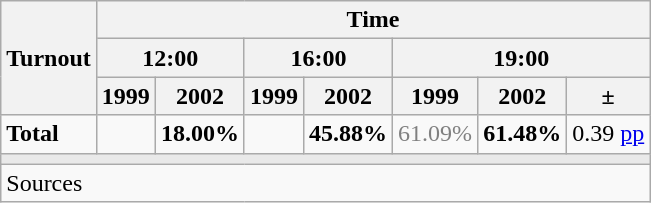<table class="wikitable sortable" style="text-align:right;">
<tr>
<th rowspan="3">Turnout</th>
<th colspan="9">Time</th>
</tr>
<tr>
<th colspan="2">12:00</th>
<th colspan="2">16:00</th>
<th colspan="3">19:00</th>
</tr>
<tr>
<th>1999</th>
<th>2002</th>
<th>1999</th>
<th>2002</th>
<th>1999</th>
<th>2002</th>
<th>±</th>
</tr>
<tr>
<td align="left"><strong>Total</strong></td>
<td></td>
<td><strong>18.00%</strong></td>
<td></td>
<td><strong>45.88%</strong></td>
<td style="color:gray;">61.09%</td>
<td><strong>61.48%</strong></td>
<td> 0.39 <a href='#'>pp</a></td>
</tr>
<tr>
<td colspan="8" bgcolor="#E9E9E9"></td>
</tr>
<tr>
<td align="left" colspan="8">Sources</td>
</tr>
</table>
